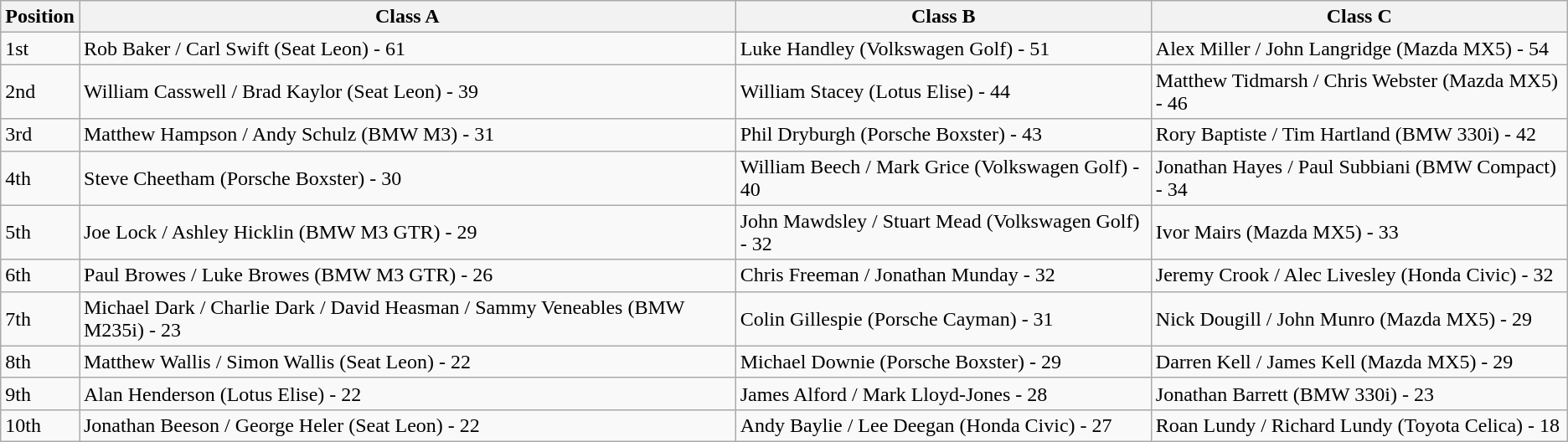<table class="wikitable">
<tr>
<th>Position</th>
<th>Class A</th>
<th>Class B</th>
<th>Class C</th>
</tr>
<tr>
<td>1st</td>
<td>Rob Baker / Carl Swift (Seat Leon) - 61</td>
<td>Luke Handley (Volkswagen Golf) - 51</td>
<td>Alex Miller / John Langridge (Mazda MX5) - 54</td>
</tr>
<tr>
<td>2nd</td>
<td>William Casswell / Brad Kaylor (Seat Leon) - 39</td>
<td>William Stacey (Lotus Elise) - 44</td>
<td>Matthew Tidmarsh / Chris Webster (Mazda MX5) - 46</td>
</tr>
<tr>
<td>3rd</td>
<td>Matthew Hampson / Andy Schulz (BMW M3) - 31</td>
<td>Phil Dryburgh (Porsche Boxster) - 43</td>
<td>Rory Baptiste / Tim Hartland (BMW 330i) - 42</td>
</tr>
<tr>
<td>4th</td>
<td>Steve Cheetham (Porsche Boxster) - 30</td>
<td>William Beech / Mark Grice (Volkswagen Golf) - 40</td>
<td>Jonathan Hayes / Paul Subbiani (BMW Compact) - 34</td>
</tr>
<tr>
<td>5th</td>
<td>Joe Lock / Ashley Hicklin (BMW M3 GTR) - 29</td>
<td>John Mawdsley / Stuart Mead (Volkswagen Golf) - 32</td>
<td>Ivor Mairs (Mazda MX5) - 33</td>
</tr>
<tr>
<td>6th</td>
<td>Paul Browes / Luke Browes (BMW M3 GTR) - 26</td>
<td>Chris Freeman / Jonathan Munday - 32</td>
<td>Jeremy Crook / Alec Livesley (Honda Civic) - 32</td>
</tr>
<tr>
<td>7th</td>
<td>Michael Dark / Charlie Dark / David Heasman / Sammy Veneables (BMW M235i) - 23</td>
<td>Colin Gillespie (Porsche Cayman) - 31</td>
<td>Nick Dougill / John Munro (Mazda MX5) - 29</td>
</tr>
<tr>
<td>8th</td>
<td>Matthew Wallis / Simon Wallis (Seat Leon) - 22</td>
<td>Michael Downie (Porsche Boxster) - 29</td>
<td>Darren Kell / James Kell (Mazda MX5) - 29</td>
</tr>
<tr>
<td>9th</td>
<td>Alan Henderson (Lotus Elise) - 22</td>
<td>James Alford / Mark Lloyd-Jones - 28</td>
<td>Jonathan Barrett (BMW 330i) - 23</td>
</tr>
<tr>
<td>10th</td>
<td>Jonathan Beeson / George Heler (Seat Leon) - 22</td>
<td>Andy Baylie / Lee Deegan (Honda Civic) - 27</td>
<td>Roan Lundy / Richard Lundy (Toyota Celica) - 18</td>
</tr>
</table>
